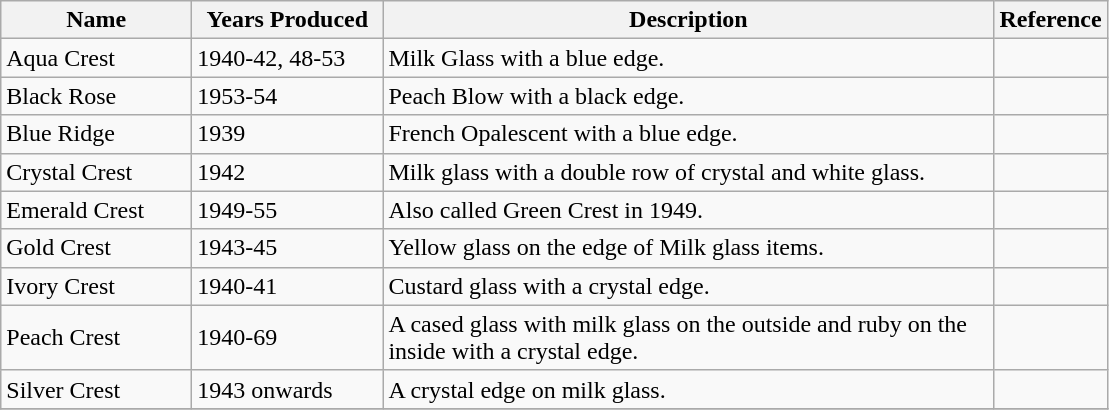<table class="sortable wikitable">
<tr>
<th width="120">Name</th>
<th width="120">Years Produced</th>
<th width="400">Description</th>
<th width="15">Reference</th>
</tr>
<tr>
<td>Aqua Crest</td>
<td>1940-42, 48-53</td>
<td>Milk Glass with a blue edge.</td>
<td align="center"></td>
</tr>
<tr>
<td>Black Rose</td>
<td>1953-54</td>
<td>Peach Blow with a black edge.</td>
<td align="center"></td>
</tr>
<tr>
<td>Blue Ridge</td>
<td>1939</td>
<td>French Opalescent with a blue edge.</td>
<td align="center"></td>
</tr>
<tr>
<td>Crystal Crest</td>
<td>1942</td>
<td>Milk glass with a double row of crystal and white glass.</td>
<td align="center"></td>
</tr>
<tr>
<td>Emerald Crest</td>
<td>1949-55</td>
<td>Also called Green Crest in 1949.</td>
<td align="center"></td>
</tr>
<tr>
<td>Gold Crest</td>
<td>1943-45</td>
<td>Yellow glass on the edge of Milk glass items.</td>
<td align="center"></td>
</tr>
<tr>
<td>Ivory Crest</td>
<td>1940-41</td>
<td>Custard glass with a crystal edge.</td>
<td align="center"></td>
</tr>
<tr>
<td>Peach Crest</td>
<td>1940-69</td>
<td>A cased glass with milk glass on the outside and ruby on the inside with a crystal edge.</td>
<td align="center"></td>
</tr>
<tr>
<td>Silver Crest</td>
<td>1943 onwards</td>
<td>A crystal edge on milk glass.</td>
<td align="center"></td>
</tr>
<tr>
</tr>
</table>
